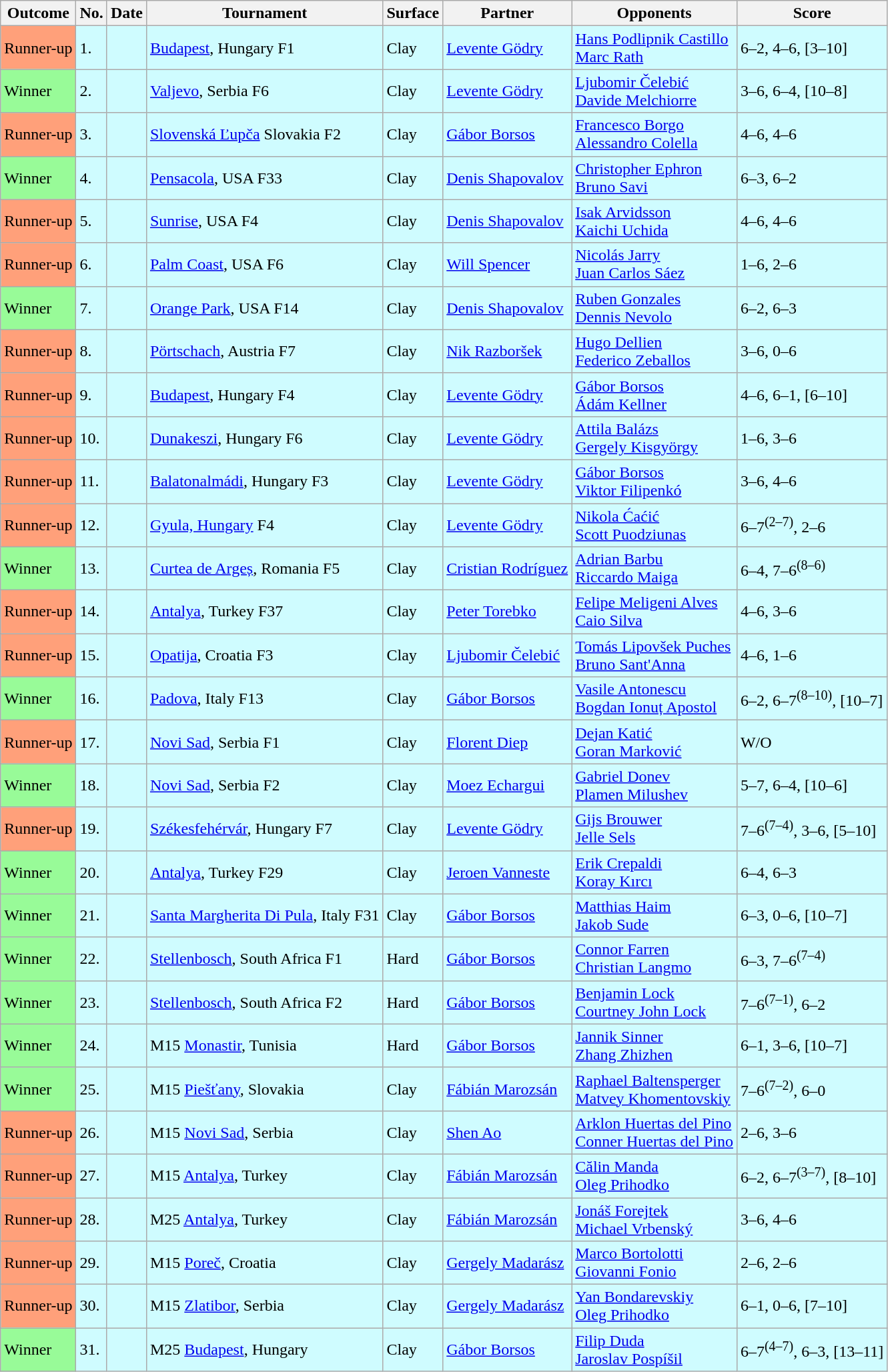<table class=wikitable>
<tr>
<th>Outcome</th>
<th>No.</th>
<th>Date</th>
<th>Tournament</th>
<th>Surface</th>
<th>Partner</th>
<th>Opponents</th>
<th>Score</th>
</tr>
<tr style="background:#cffcff;">
<td bgcolor=FFA07A>Runner-up</td>
<td>1.</td>
<td></td>
<td> <a href='#'>Budapest</a>, Hungary F1</td>
<td>Clay</td>
<td> <a href='#'>Levente Gödry</a></td>
<td> <a href='#'>Hans Podlipnik Castillo</a><br> <a href='#'>Marc Rath</a></td>
<td>6–2, 4–6, [3–10]</td>
</tr>
<tr style="background:#cffcff;">
<td bgcolor=98FB98>Winner</td>
<td>2.</td>
<td></td>
<td> <a href='#'>Valjevo</a>, Serbia F6</td>
<td>Clay</td>
<td> <a href='#'>Levente Gödry</a></td>
<td> <a href='#'>Ljubomir Čelebić</a><br> <a href='#'>Davide Melchiorre</a></td>
<td>3–6, 6–4, [10–8]</td>
</tr>
<tr style="background:#cffcff;">
<td bgcolor=FFA07A>Runner-up</td>
<td>3.</td>
<td></td>
<td> <a href='#'>Slovenská Ľupča</a> Slovakia F2</td>
<td>Clay</td>
<td> <a href='#'>Gábor Borsos</a></td>
<td> <a href='#'>Francesco Borgo</a><br> <a href='#'>Alessandro Colella</a></td>
<td>4–6, 4–6</td>
</tr>
<tr style="background:#cffcff;">
<td bgcolor=98FB98>Winner</td>
<td>4.</td>
<td></td>
<td> <a href='#'>Pensacola</a>, USA F33</td>
<td>Clay</td>
<td> <a href='#'>Denis Shapovalov</a></td>
<td> <a href='#'>Christopher Ephron</a><br> <a href='#'>Bruno Savi</a></td>
<td>6–3, 6–2</td>
</tr>
<tr style="background:#cffcff;">
<td bgcolor=FFA07A>Runner-up</td>
<td>5.</td>
<td></td>
<td> <a href='#'>Sunrise</a>, USA F4</td>
<td>Clay</td>
<td> <a href='#'>Denis Shapovalov</a></td>
<td> <a href='#'>Isak Arvidsson</a><br> <a href='#'>Kaichi Uchida</a></td>
<td>4–6, 4–6</td>
</tr>
<tr style="background:#cffcff;">
<td bgcolor=FFA07A>Runner-up</td>
<td>6.</td>
<td></td>
<td> <a href='#'>Palm Coast</a>, USA F6</td>
<td>Clay</td>
<td> <a href='#'>Will Spencer</a></td>
<td> <a href='#'>Nicolás Jarry</a><br> <a href='#'>Juan Carlos Sáez</a></td>
<td>1–6, 2–6</td>
</tr>
<tr style="background:#cffcff;">
<td bgcolor=98FB98>Winner</td>
<td>7.</td>
<td></td>
<td> <a href='#'>Orange Park</a>, USA F14</td>
<td>Clay</td>
<td> <a href='#'>Denis Shapovalov</a></td>
<td> <a href='#'>Ruben Gonzales</a><br> <a href='#'>Dennis Nevolo</a></td>
<td>6–2, 6–3</td>
</tr>
<tr style="background:#cffcff;">
<td bgcolor=FFA07A>Runner-up</td>
<td>8.</td>
<td></td>
<td> <a href='#'>Pörtschach</a>, Austria F7</td>
<td>Clay</td>
<td> <a href='#'>Nik Razboršek</a></td>
<td> <a href='#'>Hugo Dellien</a><br> <a href='#'>Federico Zeballos</a></td>
<td>3–6, 0–6</td>
</tr>
<tr style="background:#cffcff;">
<td bgcolor=FFA07A>Runner-up</td>
<td>9.</td>
<td></td>
<td> <a href='#'>Budapest</a>, Hungary F4</td>
<td>Clay</td>
<td> <a href='#'>Levente Gödry</a></td>
<td> <a href='#'>Gábor Borsos</a><br> <a href='#'>Ádám Kellner</a></td>
<td>4–6, 6–1, [6–10]</td>
</tr>
<tr style="background:#cffcff;">
<td bgcolor=FFA07A>Runner-up</td>
<td>10.</td>
<td></td>
<td> <a href='#'>Dunakeszi</a>, Hungary F6</td>
<td>Clay</td>
<td> <a href='#'>Levente Gödry</a></td>
<td> <a href='#'>Attila Balázs</a><br> <a href='#'>Gergely Kisgyörgy</a></td>
<td>1–6, 3–6</td>
</tr>
<tr style="background:#cffcff;">
<td bgcolor=FFA07A>Runner-up</td>
<td>11.</td>
<td></td>
<td> <a href='#'>Balatonalmádi</a>, Hungary F3</td>
<td>Clay</td>
<td> <a href='#'>Levente Gödry</a></td>
<td> <a href='#'>Gábor Borsos</a><br> <a href='#'>Viktor Filipenkó</a></td>
<td>3–6, 4–6</td>
</tr>
<tr style="background:#cffcff;">
<td bgcolor=FFA07A>Runner-up</td>
<td>12.</td>
<td></td>
<td> <a href='#'>Gyula, Hungary</a> F4</td>
<td>Clay</td>
<td> <a href='#'>Levente Gödry</a></td>
<td> <a href='#'>Nikola Ćaćić</a><br> <a href='#'>Scott Puodziunas</a></td>
<td>6–7<sup>(2–7)</sup>, 2–6</td>
</tr>
<tr style="background:#cffcff;">
<td bgcolor=98FB98>Winner</td>
<td>13.</td>
<td></td>
<td> <a href='#'>Curtea de Argeș</a>, Romania F5</td>
<td>Clay</td>
<td> <a href='#'>Cristian Rodríguez</a></td>
<td> <a href='#'>Adrian Barbu</a><br> <a href='#'>Riccardo Maiga</a></td>
<td>6–4, 7–6<sup>(8–6)</sup></td>
</tr>
<tr style="background:#cffcff;">
<td bgcolor=FFA07A>Runner-up</td>
<td>14.</td>
<td></td>
<td> <a href='#'>Antalya</a>, Turkey F37</td>
<td>Clay</td>
<td> <a href='#'>Peter Torebko</a></td>
<td> <a href='#'>Felipe Meligeni Alves</a><br> <a href='#'>Caio Silva</a></td>
<td>4–6, 3–6</td>
</tr>
<tr style="background:#cffcff;">
<td bgcolor=FFA07A>Runner-up</td>
<td>15.</td>
<td></td>
<td> <a href='#'>Opatija</a>, Croatia F3</td>
<td>Clay</td>
<td> <a href='#'>Ljubomir Čelebić</a></td>
<td> <a href='#'>Tomás Lipovšek Puches</a><br> <a href='#'>Bruno Sant'Anna</a></td>
<td>4–6, 1–6</td>
</tr>
<tr style="background:#cffcff;">
<td bgcolor=98FB98>Winner</td>
<td>16.</td>
<td></td>
<td> <a href='#'>Padova</a>, Italy F13</td>
<td>Clay</td>
<td> <a href='#'>Gábor Borsos</a></td>
<td> <a href='#'>Vasile Antonescu</a><br> <a href='#'>Bogdan Ionuț Apostol</a></td>
<td>6–2, 6–7<sup>(8–10)</sup>, [10–7]</td>
</tr>
<tr style="background:#cffcff;">
<td bgcolor=FFA07A>Runner-up</td>
<td>17.</td>
<td></td>
<td> <a href='#'>Novi Sad</a>, Serbia F1</td>
<td>Clay</td>
<td> <a href='#'>Florent Diep</a></td>
<td> <a href='#'>Dejan Katić</a><br> <a href='#'>Goran Marković</a></td>
<td>W/O</td>
</tr>
<tr style="background:#cffcff;">
<td bgcolor=98FB98>Winner</td>
<td>18.</td>
<td></td>
<td> <a href='#'>Novi Sad</a>, Serbia F2</td>
<td>Clay</td>
<td> <a href='#'>Moez Echargui</a></td>
<td> <a href='#'>Gabriel Donev</a><br> <a href='#'>Plamen Milushev</a></td>
<td>5–7, 6–4, [10–6]</td>
</tr>
<tr style="background:#cffcff;">
<td bgcolor=FFA07A>Runner-up</td>
<td>19.</td>
<td></td>
<td> <a href='#'>Székesfehérvár</a>, Hungary F7</td>
<td>Clay</td>
<td> <a href='#'>Levente Gödry</a></td>
<td> <a href='#'>Gijs Brouwer</a><br> <a href='#'>Jelle Sels</a></td>
<td>7–6<sup>(7–4)</sup>, 3–6, [5–10]</td>
</tr>
<tr style="background:#cffcff;">
<td bgcolor=98FB98>Winner</td>
<td>20.</td>
<td></td>
<td> <a href='#'>Antalya</a>, Turkey F29</td>
<td>Clay</td>
<td> <a href='#'>Jeroen Vanneste</a></td>
<td> <a href='#'>Erik Crepaldi</a><br> <a href='#'>Koray Kırcı</a></td>
<td>6–4, 6–3</td>
</tr>
<tr style="background:#cffcff;">
<td bgcolor=98FB98>Winner</td>
<td>21.</td>
<td></td>
<td> <a href='#'>Santa Margherita Di Pula</a>, Italy F31</td>
<td>Clay</td>
<td> <a href='#'>Gábor Borsos</a></td>
<td> <a href='#'>Matthias Haim</a><br> <a href='#'>Jakob Sude</a></td>
<td>6–3, 0–6, [10–7]</td>
</tr>
<tr style="background:#cffcff;">
<td bgcolor=98FB98>Winner</td>
<td>22.</td>
<td></td>
<td> <a href='#'>Stellenbosch</a>, South Africa F1</td>
<td>Hard</td>
<td> <a href='#'>Gábor Borsos</a></td>
<td> <a href='#'>Connor Farren</a><br> <a href='#'>Christian Langmo</a></td>
<td>6–3, 7–6<sup>(7–4)</sup></td>
</tr>
<tr style="background:#cffcff;">
<td bgcolor=98FB98>Winner</td>
<td>23.</td>
<td></td>
<td> <a href='#'>Stellenbosch</a>, South Africa F2</td>
<td>Hard</td>
<td> <a href='#'>Gábor Borsos</a></td>
<td> <a href='#'>Benjamin Lock</a><br> <a href='#'>Courtney John Lock</a></td>
<td>7–6<sup>(7–1)</sup>, 6–2</td>
</tr>
<tr style="background:#cffcff;">
<td bgcolor=98FB98>Winner</td>
<td>24.</td>
<td></td>
<td> M15 <a href='#'>Monastir</a>, Tunisia</td>
<td>Hard</td>
<td> <a href='#'>Gábor Borsos</a></td>
<td> <a href='#'>Jannik Sinner</a><br> <a href='#'>Zhang Zhizhen</a></td>
<td>6–1, 3–6, [10–7]</td>
</tr>
<tr style="background:#cffcff;">
<td bgcolor=98FB98>Winner</td>
<td>25.</td>
<td></td>
<td> M15 <a href='#'>Piešťany</a>, Slovakia</td>
<td>Clay</td>
<td> <a href='#'>Fábián Marozsán</a></td>
<td> <a href='#'>Raphael Baltensperger</a><br> <a href='#'>Matvey Khomentovskiy</a></td>
<td>7–6<sup>(7–2)</sup>, 6–0</td>
</tr>
<tr style="background:#cffcff;">
<td bgcolor=FFA07A>Runner-up</td>
<td>26.</td>
<td></td>
<td> M15 <a href='#'>Novi Sad</a>, Serbia</td>
<td>Clay</td>
<td> <a href='#'>Shen Ao</a></td>
<td> <a href='#'>Arklon Huertas del Pino</a><br> <a href='#'>Conner Huertas del Pino</a></td>
<td>2–6, 3–6</td>
</tr>
<tr style="background:#cffcff;">
<td bgcolor=FFA07A>Runner-up</td>
<td>27.</td>
<td></td>
<td> M15 <a href='#'>Antalya</a>, Turkey</td>
<td>Clay</td>
<td> <a href='#'>Fábián Marozsán</a></td>
<td> <a href='#'>Călin Manda</a><br> <a href='#'>Oleg Prihodko</a></td>
<td>6–2, 6–7<sup>(3–7)</sup>, [8–10]</td>
</tr>
<tr style="background:#cffcff;">
<td bgcolor=FFA07A>Runner-up</td>
<td>28.</td>
<td></td>
<td> M25 <a href='#'>Antalya</a>, Turkey</td>
<td>Clay</td>
<td> <a href='#'>Fábián Marozsán</a></td>
<td> <a href='#'>Jonáš Forejtek</a><br> <a href='#'>Michael Vrbenský</a></td>
<td>3–6, 4–6</td>
</tr>
<tr style="background:#cffcff;">
<td bgcolor=FFA07A>Runner-up</td>
<td>29.</td>
<td></td>
<td> M15 <a href='#'>Poreč</a>, Croatia</td>
<td>Clay</td>
<td> <a href='#'>Gergely Madarász</a></td>
<td> <a href='#'>Marco Bortolotti</a><br> <a href='#'>Giovanni Fonio</a></td>
<td>2–6, 2–6</td>
</tr>
<tr style="background:#cffcff;">
<td bgcolor=FFA07A>Runner-up</td>
<td>30.</td>
<td></td>
<td> M15 <a href='#'>Zlatibor</a>, Serbia</td>
<td>Clay</td>
<td> <a href='#'>Gergely Madarász</a></td>
<td> <a href='#'>Yan Bondarevskiy</a><br> <a href='#'>Oleg Prihodko</a></td>
<td>6–1, 0–6, [7–10]</td>
</tr>
<tr style="background:#cffcff;">
<td bgcolor=98FB98>Winner</td>
<td>31.</td>
<td></td>
<td> M25 <a href='#'>Budapest</a>, Hungary</td>
<td>Clay</td>
<td> <a href='#'>Gábor Borsos</a></td>
<td> <a href='#'>Filip Duda</a><br> <a href='#'>Jaroslav Pospíšil</a></td>
<td>6–7<sup>(4–7)</sup>, 6–3, [13–11]</td>
</tr>
</table>
